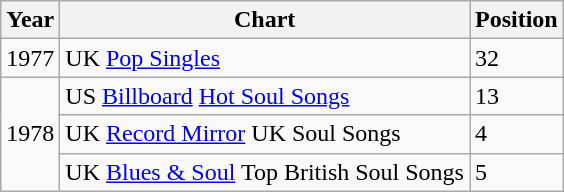<table class="wikitable" border="1">
<tr>
<th>Year</th>
<th>Chart</th>
<th>Position</th>
</tr>
<tr>
<td>1977</td>
<td>UK <a href='#'>Pop Singles</a></td>
<td>32</td>
</tr>
<tr>
<td rowspan="3">1978</td>
<td>US <a href='#'>Billboard</a> <a href='#'>Hot Soul Songs</a></td>
<td>13</td>
</tr>
<tr>
<td>UK <a href='#'>Record Mirror</a> UK Soul Songs</td>
<td>4</td>
</tr>
<tr>
<td>UK <a href='#'>Blues & Soul</a> Top British Soul Songs</td>
<td>5</td>
</tr>
</table>
